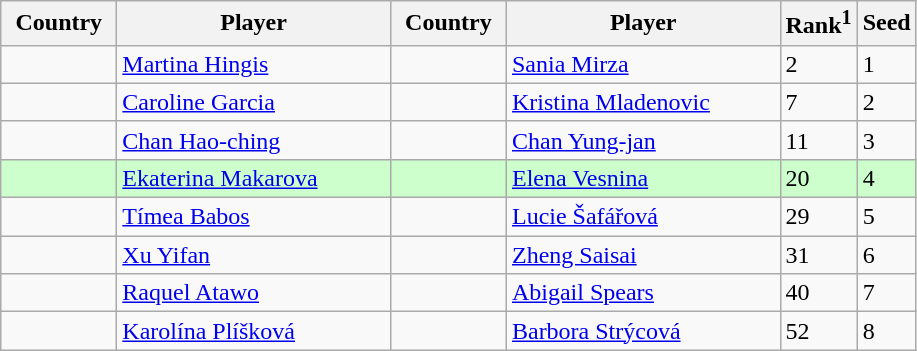<table class="sortable wikitable">
<tr>
<th width="70">Country</th>
<th width="175">Player</th>
<th width="70">Country</th>
<th width="175">Player</th>
<th>Rank<sup>1</sup></th>
<th>Seed</th>
</tr>
<tr>
<td></td>
<td><a href='#'>Martina Hingis</a></td>
<td></td>
<td><a href='#'>Sania Mirza</a></td>
<td>2</td>
<td>1</td>
</tr>
<tr>
<td></td>
<td><a href='#'>Caroline Garcia</a></td>
<td></td>
<td><a href='#'>Kristina Mladenovic</a></td>
<td>7</td>
<td>2</td>
</tr>
<tr>
<td></td>
<td><a href='#'>Chan Hao-ching</a></td>
<td></td>
<td><a href='#'>Chan Yung-jan</a></td>
<td>11</td>
<td>3</td>
</tr>
<tr style="background:#cfc;">
<td></td>
<td><a href='#'>Ekaterina Makarova</a></td>
<td></td>
<td><a href='#'>Elena Vesnina</a></td>
<td>20</td>
<td>4</td>
</tr>
<tr>
<td></td>
<td><a href='#'>Tímea Babos</a></td>
<td></td>
<td><a href='#'>Lucie Šafářová</a></td>
<td>29</td>
<td>5</td>
</tr>
<tr>
<td></td>
<td><a href='#'>Xu Yifan</a></td>
<td></td>
<td><a href='#'>Zheng Saisai</a></td>
<td>31</td>
<td>6</td>
</tr>
<tr>
<td></td>
<td><a href='#'>Raquel Atawo</a></td>
<td></td>
<td><a href='#'>Abigail Spears</a></td>
<td>40</td>
<td>7</td>
</tr>
<tr>
<td></td>
<td><a href='#'>Karolína Plíšková</a></td>
<td></td>
<td><a href='#'>Barbora Strýcová</a></td>
<td>52</td>
<td>8</td>
</tr>
</table>
